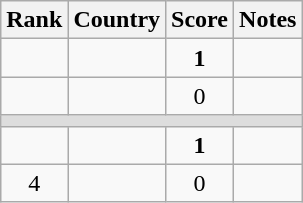<table class="wikitable sortable" style="text-align:center">
<tr>
<th>Rank</th>
<th>Country</th>
<th>Score</th>
<th class="unsortable">Notes</th>
</tr>
<tr>
<td></td>
<td align="left"></td>
<td><strong>1</strong></td>
<td></td>
</tr>
<tr>
<td></td>
<td align="left"></td>
<td>0</td>
<td></td>
</tr>
<tr bgcolor=#DDDDDD>
<td colspan=13></td>
</tr>
<tr>
<td></td>
<td align="left"></td>
<td><strong>1</strong></td>
<td></td>
</tr>
<tr>
<td>4</td>
<td align="left"></td>
<td>0</td>
<td></td>
</tr>
</table>
